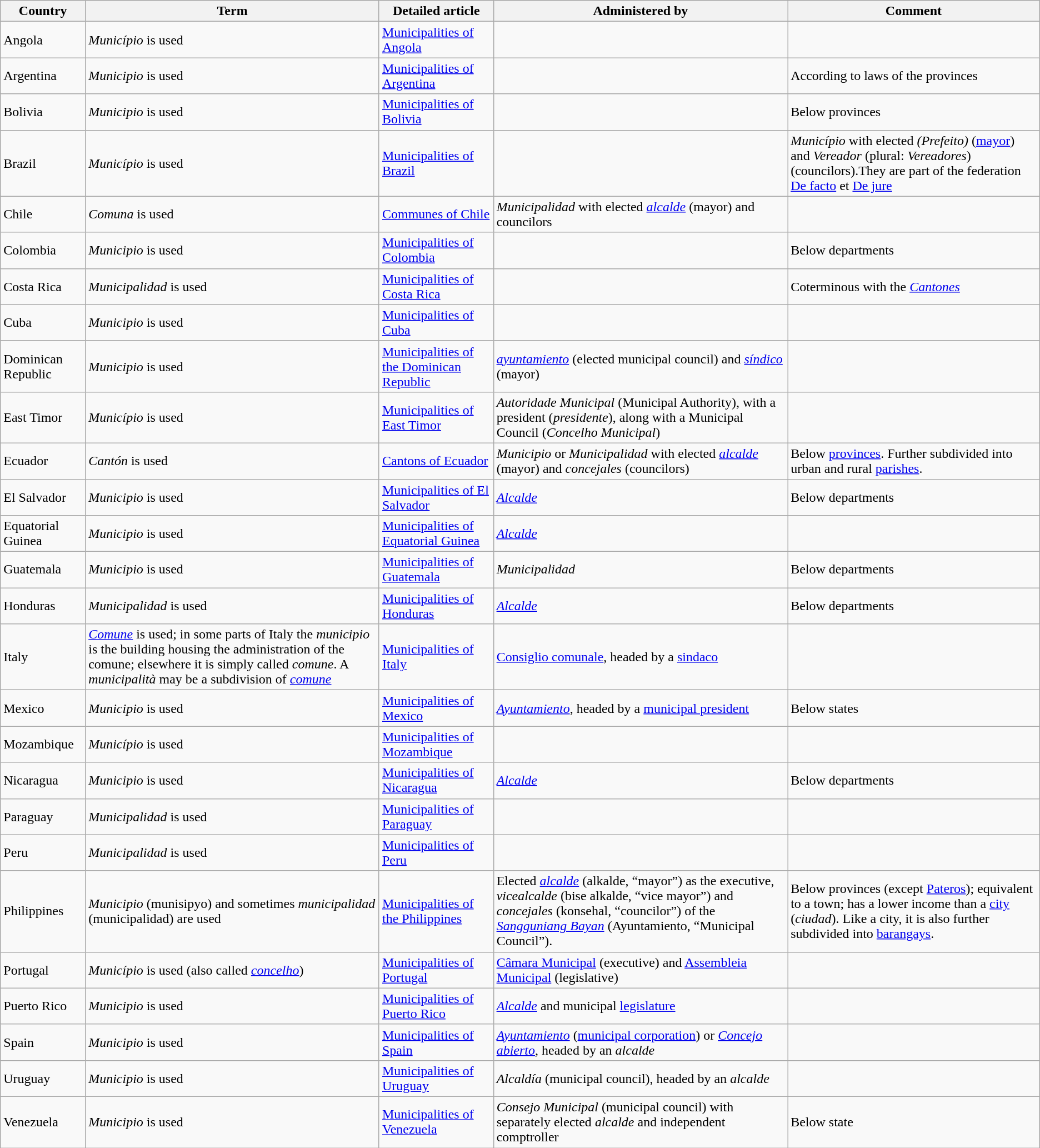<table class="wikitable sortable">
<tr>
<th>Country</th>
<th>Term</th>
<th class="unsortable">Detailed article</th>
<th>Administered by</th>
<th>Comment</th>
</tr>
<tr>
<td>Angola</td>
<td><em>Município</em> is used</td>
<td><a href='#'>Municipalities of Angola</a></td>
<td></td>
</tr>
<tr>
<td>Argentina</td>
<td><em>Municipio</em> is used</td>
<td><a href='#'>Municipalities of Argentina</a></td>
<td></td>
<td>According to laws of the provinces</td>
</tr>
<tr>
<td>Bolivia</td>
<td><em>Municipio</em> is used</td>
<td><a href='#'>Municipalities of Bolivia</a></td>
<td></td>
<td>Below provinces</td>
</tr>
<tr>
<td>Brazil</td>
<td><em>Município</em> is used</td>
<td><a href='#'>Municipalities of Brazil</a></td>
<td></td>
<td><em>Município</em> with elected <em>(Prefeito)</em> (<a href='#'>mayor</a>) and <em>Vereador</em> (plural: <em>Vereadores</em>) (councilors).They are part of the federation <a href='#'>De facto</a> et <a href='#'>De jure</a></td>
</tr>
<tr>
<td>Chile</td>
<td><em>Comuna</em> is used</td>
<td><a href='#'>Communes of Chile</a></td>
<td><em>Municipalidad</em> with elected <em><a href='#'>alcalde</a></em> (mayor) and councilors</td>
<td></td>
</tr>
<tr>
<td>Colombia</td>
<td><em>Municipio</em> is used</td>
<td><a href='#'>Municipalities of Colombia</a></td>
<td></td>
<td>Below departments</td>
</tr>
<tr>
<td>Costa Rica</td>
<td><em>Municipalidad</em> is used</td>
<td><a href='#'>Municipalities of Costa Rica</a></td>
<td></td>
<td>Coterminous with the <em><a href='#'>Cantones</a></em></td>
</tr>
<tr>
<td>Cuba</td>
<td><em>Municipio</em> is used</td>
<td><a href='#'>Municipalities of Cuba</a></td>
<td></td>
<td></td>
</tr>
<tr>
<td>Dominican Republic</td>
<td><em>Municipio</em> is used</td>
<td><a href='#'>Municipalities of the Dominican Republic</a></td>
<td><em><a href='#'>ayuntamiento</a></em> (elected municipal council) and <em><a href='#'>síndico</a></em> (mayor)</td>
<td></td>
</tr>
<tr>
<td>East Timor</td>
<td><em>Município</em> is used</td>
<td><a href='#'>Municipalities of East Timor</a></td>
<td><em>Autoridade Municipal</em> (Municipal Authority), with a president (<em>presidente</em>), along with a Municipal Council (<em>Concelho Municipal</em>)</td>
<td></td>
</tr>
<tr>
<td>Ecuador</td>
<td><em>Cantón</em> is used</td>
<td><a href='#'>Cantons of Ecuador</a></td>
<td><em>Municipio</em> or <em>Municipalidad</em> with elected <em><a href='#'>alcalde</a></em> (mayor) and <em>concejales</em> (councilors)</td>
<td>Below <a href='#'>provinces</a>. Further subdivided into urban and rural <a href='#'>parishes</a>.</td>
</tr>
<tr>
<td>El Salvador</td>
<td><em>Municipio</em> is used</td>
<td><a href='#'>Municipalities of El Salvador</a></td>
<td><em><a href='#'>Alcalde</a></em></td>
<td>Below departments</td>
</tr>
<tr>
<td>Equatorial Guinea</td>
<td><em>Municipio</em> is used</td>
<td><a href='#'>Municipalities of Equatorial Guinea</a></td>
<td><em><a href='#'>Alcalde</a></em></td>
<td></td>
</tr>
<tr>
<td>Guatemala</td>
<td><em>Municipio</em> is used</td>
<td><a href='#'>Municipalities of Guatemala</a></td>
<td><em>Municipalidad</em></td>
<td>Below departments</td>
</tr>
<tr>
<td>Honduras</td>
<td><em>Municipalidad</em> is used</td>
<td><a href='#'>Municipalities of Honduras</a></td>
<td><em><a href='#'>Alcalde</a></em></td>
<td>Below departments</td>
</tr>
<tr>
<td>Italy</td>
<td><em><a href='#'>Comune</a></em> is used; in some parts of Italy the <em>municipio</em> is the building housing the administration of the comune; elsewhere it is simply called <em>comune</em>. A <em>municipalità</em> may be a subdivision of <em><a href='#'>comune</a></em></td>
<td><a href='#'>Municipalities of Italy</a></td>
<td><a href='#'>Consiglio comunale</a>, headed by a <a href='#'>sindaco</a></td>
<td></td>
</tr>
<tr>
<td>Mexico</td>
<td><em>Municipio</em> is used</td>
<td><a href='#'>Municipalities of Mexico</a></td>
<td><em><a href='#'>Ayuntamiento</a></em>, headed by a <a href='#'>municipal president</a></td>
<td>Below states</td>
</tr>
<tr>
<td>Mozambique</td>
<td><em>Município</em> is used</td>
<td><a href='#'>Municipalities of Mozambique</a></td>
<td></td>
</tr>
<tr>
<td>Nicaragua</td>
<td><em>Municipio</em> is used</td>
<td><a href='#'>Municipalities of Nicaragua</a></td>
<td><em><a href='#'>Alcalde</a></em></td>
<td>Below departments</td>
</tr>
<tr>
<td>Paraguay</td>
<td><em>Municipalidad</em> is used</td>
<td><a href='#'>Municipalities of Paraguay</a></td>
<td></td>
<td></td>
</tr>
<tr>
<td>Peru</td>
<td><em>Municipalidad</em> is used</td>
<td><a href='#'>Municipalities of Peru</a></td>
<td></td>
<td></td>
</tr>
<tr>
<td>Philippines</td>
<td><em>Municipio</em> (munisipyo) and sometimes <em>municipalidad</em> (municipalidad) are used</td>
<td><a href='#'>Municipalities of the Philippines</a></td>
<td>Elected <em><a href='#'>alcalde</a></em> (alkalde, “mayor”) as the executive, <em>vicealcalde</em> (bise alkalde, “vice mayor”) and <em>concejales</em> (konsehal, “councilor”) of the <em><a href='#'>Sangguniang Bayan</a></em> (Ayuntamiento, “Municipal Council”).</td>
<td>Below provinces (except <a href='#'>Pateros</a>); equivalent to a town; has a lower income than a <a href='#'>city</a> (<em>ciudad</em>). Like a city, it is also further subdivided into <a href='#'>barangays</a>.</td>
</tr>
<tr>
<td>Portugal</td>
<td><em>Município</em> is used (also called <em><a href='#'>concelho</a></em>)</td>
<td><a href='#'>Municipalities of Portugal</a></td>
<td><a href='#'>Câmara Municipal</a> (executive) and <a href='#'>Assembleia Municipal</a> (legislative)</td>
<td></td>
</tr>
<tr>
<td>Puerto Rico</td>
<td><em>Municipio</em> is used</td>
<td><a href='#'>Municipalities of Puerto Rico</a></td>
<td><em><a href='#'>Alcalde</a></em> and municipal <a href='#'>legislature</a></td>
<td></td>
</tr>
<tr>
<td>Spain</td>
<td><em>Municipio</em> is used</td>
<td><a href='#'>Municipalities of Spain</a></td>
<td><em><a href='#'>Ayuntamiento</a></em> (<a href='#'>municipal corporation</a>) or <em><a href='#'>Concejo abierto</a></em>, headed by an <em>alcalde</em></td>
<td></td>
</tr>
<tr>
<td>Uruguay</td>
<td><em>Municipio</em> is used</td>
<td><a href='#'>Municipalities of Uruguay</a></td>
<td><em>Alcaldía</em> (municipal council), headed by an <em>alcalde</em></td>
<td></td>
</tr>
<tr>
<td>Venezuela</td>
<td><em>Municipio</em> is used</td>
<td><a href='#'>Municipalities of Venezuela</a></td>
<td><em>Consejo Municipal</em> (municipal council) with separately elected <em>alcalde</em> and independent comptroller</td>
<td>Below state</td>
</tr>
</table>
